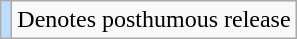<table class="wikitable">
<tr>
<td style="background:#bdf;"></td>
<td>Denotes posthumous release</td>
</tr>
</table>
